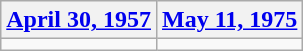<table class=wikitable>
<tr>
<th><a href='#'>April 30, 1957</a></th>
<th><a href='#'>May 11, 1975</a></th>
</tr>
<tr>
<td></td>
<td></td>
</tr>
</table>
